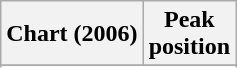<table class="wikitable sortable plainrowheaders">
<tr>
<th scope="col">Chart (2006)</th>
<th scope="col">Peak<br>position</th>
</tr>
<tr>
</tr>
<tr>
</tr>
<tr>
</tr>
<tr>
</tr>
<tr>
</tr>
<tr>
</tr>
</table>
